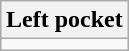<table class="wikitable" align="right">
<tr>
<th>Left pocket</th>
</tr>
<tr>
<td> </td>
</tr>
</table>
